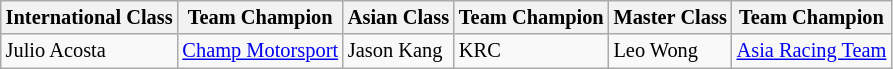<table class="wikitable" style="font-size: 85%">
<tr>
<th>International Class</th>
<th>Team Champion</th>
<th>Asian Class</th>
<th>Team Champion</th>
<th>Master Class</th>
<th>Team Champion</th>
</tr>
<tr>
<td> Julio Acosta</td>
<td> <a href='#'>Champ Motorsport</a></td>
<td> Jason Kang</td>
<td> KRC</td>
<td> Leo Wong</td>
<td> <a href='#'>Asia Racing Team</a></td>
</tr>
</table>
